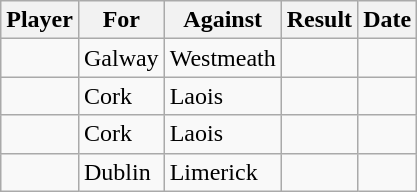<table class="wikitable sortable">
<tr>
<th>Player</th>
<th>For</th>
<th>Against</th>
<th align=center>Result</th>
<th>Date</th>
</tr>
<tr>
<td></td>
<td>Galway</td>
<td>Westmeath</td>
<td align="center"></td>
<td></td>
</tr>
<tr>
<td></td>
<td>Cork</td>
<td>Laois</td>
<td align="center"></td>
<td></td>
</tr>
<tr>
<td></td>
<td>Cork</td>
<td>Laois</td>
<td align="center"></td>
<td></td>
</tr>
<tr>
<td></td>
<td>Dublin</td>
<td>Limerick</td>
<td align="center"></td>
<td></td>
</tr>
</table>
